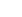<table style="width:22%; text-align:center;">
<tr style="color:white;">
<td style="background:"><strong>16</strong></td>
</tr>
</table>
